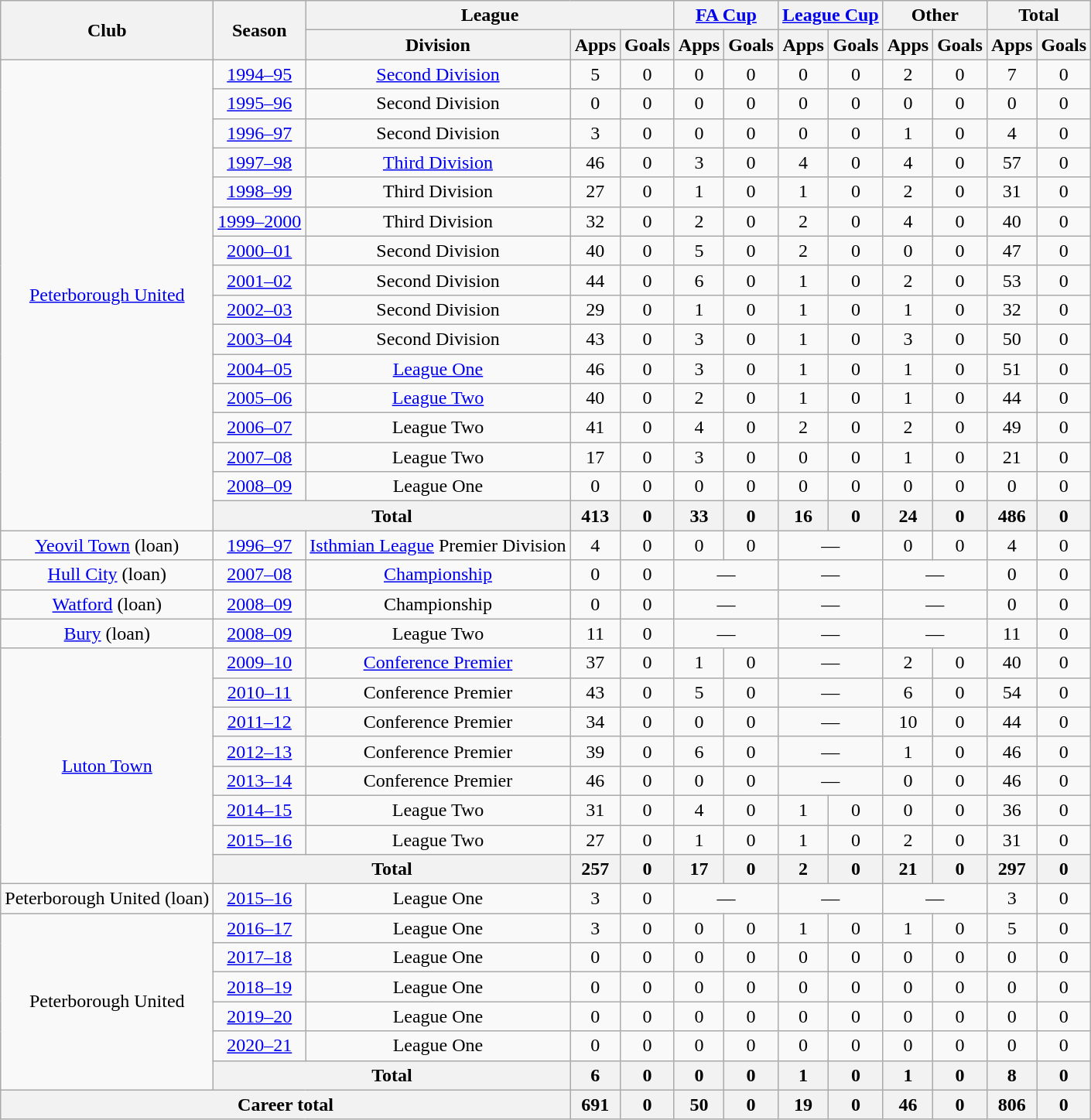<table class=wikitable style="text-align: center;">
<tr>
<th rowspan=2>Club</th>
<th rowspan=2>Season</th>
<th colspan=3>League</th>
<th colspan=2><a href='#'>FA Cup</a></th>
<th colspan=2><a href='#'>League Cup</a></th>
<th colspan=2>Other</th>
<th colspan=2>Total</th>
</tr>
<tr>
<th>Division</th>
<th>Apps</th>
<th>Goals</th>
<th>Apps</th>
<th>Goals</th>
<th>Apps</th>
<th>Goals</th>
<th>Apps</th>
<th>Goals</th>
<th>Apps</th>
<th>Goals</th>
</tr>
<tr>
<td rowspan=16><a href='#'>Peterborough United</a></td>
<td><a href='#'>1994–95</a></td>
<td><a href='#'>Second Division</a></td>
<td>5</td>
<td>0</td>
<td>0</td>
<td>0</td>
<td>0</td>
<td>0</td>
<td>2</td>
<td>0</td>
<td>7</td>
<td>0</td>
</tr>
<tr>
<td><a href='#'>1995–96</a></td>
<td>Second Division</td>
<td>0</td>
<td>0</td>
<td>0</td>
<td>0</td>
<td>0</td>
<td>0</td>
<td>0</td>
<td>0</td>
<td>0</td>
<td>0</td>
</tr>
<tr>
<td><a href='#'>1996–97</a></td>
<td>Second Division</td>
<td>3</td>
<td>0</td>
<td>0</td>
<td>0</td>
<td>0</td>
<td>0</td>
<td>1</td>
<td>0</td>
<td>4</td>
<td>0</td>
</tr>
<tr>
<td><a href='#'>1997–98</a></td>
<td><a href='#'>Third Division</a></td>
<td>46</td>
<td>0</td>
<td>3</td>
<td>0</td>
<td>4</td>
<td>0</td>
<td>4</td>
<td>0</td>
<td>57</td>
<td>0</td>
</tr>
<tr>
<td><a href='#'>1998–99</a></td>
<td>Third Division</td>
<td>27</td>
<td>0</td>
<td>1</td>
<td>0</td>
<td>1</td>
<td>0</td>
<td>2</td>
<td>0</td>
<td>31</td>
<td>0</td>
</tr>
<tr>
<td><a href='#'>1999–2000</a></td>
<td>Third Division</td>
<td>32</td>
<td>0</td>
<td>2</td>
<td>0</td>
<td>2</td>
<td>0</td>
<td>4</td>
<td>0</td>
<td>40</td>
<td>0</td>
</tr>
<tr>
<td><a href='#'>2000–01</a></td>
<td>Second Division</td>
<td>40</td>
<td>0</td>
<td>5</td>
<td>0</td>
<td>2</td>
<td>0</td>
<td>0</td>
<td>0</td>
<td>47</td>
<td>0</td>
</tr>
<tr>
<td><a href='#'>2001–02</a></td>
<td>Second Division</td>
<td>44</td>
<td>0</td>
<td>6</td>
<td>0</td>
<td>1</td>
<td>0</td>
<td>2</td>
<td>0</td>
<td>53</td>
<td>0</td>
</tr>
<tr>
<td><a href='#'>2002–03</a></td>
<td>Second Division</td>
<td>29</td>
<td>0</td>
<td>1</td>
<td>0</td>
<td>1</td>
<td>0</td>
<td>1</td>
<td>0</td>
<td>32</td>
<td>0</td>
</tr>
<tr>
<td><a href='#'>2003–04</a></td>
<td>Second Division</td>
<td>43</td>
<td>0</td>
<td>3</td>
<td>0</td>
<td>1</td>
<td>0</td>
<td>3</td>
<td>0</td>
<td>50</td>
<td>0</td>
</tr>
<tr>
<td><a href='#'>2004–05</a></td>
<td><a href='#'>League One</a></td>
<td>46</td>
<td>0</td>
<td>3</td>
<td>0</td>
<td>1</td>
<td>0</td>
<td>1</td>
<td>0</td>
<td>51</td>
<td>0</td>
</tr>
<tr>
<td><a href='#'>2005–06</a></td>
<td><a href='#'>League Two</a></td>
<td>40</td>
<td>0</td>
<td>2</td>
<td>0</td>
<td>1</td>
<td>0</td>
<td>1</td>
<td>0</td>
<td>44</td>
<td>0</td>
</tr>
<tr>
<td><a href='#'>2006–07</a></td>
<td>League Two</td>
<td>41</td>
<td>0</td>
<td>4</td>
<td>0</td>
<td>2</td>
<td>0</td>
<td>2</td>
<td>0</td>
<td>49</td>
<td>0</td>
</tr>
<tr>
<td><a href='#'>2007–08</a></td>
<td>League Two</td>
<td>17</td>
<td>0</td>
<td>3</td>
<td>0</td>
<td>0</td>
<td>0</td>
<td>1</td>
<td>0</td>
<td>21</td>
<td>0</td>
</tr>
<tr>
<td><a href='#'>2008–09</a></td>
<td>League One</td>
<td>0</td>
<td>0</td>
<td>0</td>
<td>0</td>
<td>0</td>
<td>0</td>
<td>0</td>
<td>0</td>
<td>0</td>
<td>0</td>
</tr>
<tr>
<th colspan=2>Total</th>
<th>413</th>
<th>0</th>
<th>33</th>
<th>0</th>
<th>16</th>
<th>0</th>
<th>24</th>
<th>0</th>
<th>486</th>
<th>0</th>
</tr>
<tr>
<td><a href='#'>Yeovil Town</a> (loan)</td>
<td><a href='#'>1996–97</a></td>
<td><a href='#'>Isthmian League</a> Premier Division</td>
<td>4</td>
<td>0</td>
<td>0</td>
<td>0</td>
<td colspan=2>—</td>
<td>0</td>
<td>0</td>
<td>4</td>
<td>0</td>
</tr>
<tr>
<td><a href='#'>Hull City</a> (loan)</td>
<td><a href='#'>2007–08</a></td>
<td><a href='#'>Championship</a></td>
<td>0</td>
<td>0</td>
<td colspan=2>—</td>
<td colspan=2>—</td>
<td colspan=2>—</td>
<td>0</td>
<td>0</td>
</tr>
<tr>
<td><a href='#'>Watford</a> (loan)</td>
<td><a href='#'>2008–09</a></td>
<td>Championship</td>
<td>0</td>
<td>0</td>
<td colspan=2>—</td>
<td colspan=2>—</td>
<td colspan=2>—</td>
<td>0</td>
<td>0</td>
</tr>
<tr>
<td><a href='#'>Bury</a> (loan)</td>
<td><a href='#'>2008–09</a></td>
<td>League Two</td>
<td>11</td>
<td>0</td>
<td colspan=2>—</td>
<td colspan=2>—</td>
<td colspan=2>—</td>
<td>11</td>
<td>0</td>
</tr>
<tr>
<td rowspan=8><a href='#'>Luton Town</a></td>
<td><a href='#'>2009–10</a></td>
<td><a href='#'>Conference Premier</a></td>
<td>37</td>
<td>0</td>
<td>1</td>
<td>0</td>
<td colspan=2>—</td>
<td>2</td>
<td>0</td>
<td>40</td>
<td>0</td>
</tr>
<tr>
<td><a href='#'>2010–11</a></td>
<td>Conference Premier</td>
<td>43</td>
<td>0</td>
<td>5</td>
<td>0</td>
<td colspan=2>—</td>
<td>6</td>
<td>0</td>
<td>54</td>
<td>0</td>
</tr>
<tr>
<td><a href='#'>2011–12</a></td>
<td>Conference Premier</td>
<td>34</td>
<td>0</td>
<td>0</td>
<td>0</td>
<td colspan=2>—</td>
<td>10</td>
<td>0</td>
<td>44</td>
<td>0</td>
</tr>
<tr>
<td><a href='#'>2012–13</a></td>
<td>Conference Premier</td>
<td>39</td>
<td>0</td>
<td>6</td>
<td>0</td>
<td colspan=2>—</td>
<td>1</td>
<td>0</td>
<td>46</td>
<td>0</td>
</tr>
<tr>
<td><a href='#'>2013–14</a></td>
<td>Conference Premier</td>
<td>46</td>
<td>0</td>
<td>0</td>
<td>0</td>
<td colspan=2>—</td>
<td>0</td>
<td>0</td>
<td>46</td>
<td>0</td>
</tr>
<tr>
<td><a href='#'>2014–15</a></td>
<td>League Two</td>
<td>31</td>
<td>0</td>
<td>4</td>
<td>0</td>
<td>1</td>
<td>0</td>
<td>0</td>
<td>0</td>
<td>36</td>
<td>0</td>
</tr>
<tr>
<td><a href='#'>2015–16</a></td>
<td>League Two</td>
<td>27</td>
<td>0</td>
<td>1</td>
<td>0</td>
<td>1</td>
<td>0</td>
<td>2</td>
<td>0</td>
<td>31</td>
<td>0</td>
</tr>
<tr>
<th colspan=2>Total</th>
<th>257</th>
<th>0</th>
<th>17</th>
<th>0</th>
<th>2</th>
<th>0</th>
<th>21</th>
<th>0</th>
<th>297</th>
<th>0</th>
</tr>
<tr>
<td>Peterborough United (loan)</td>
<td><a href='#'>2015–16</a></td>
<td>League One</td>
<td>3</td>
<td>0</td>
<td colspan=2>—</td>
<td colspan=2>—</td>
<td colspan=2>—</td>
<td>3</td>
<td>0</td>
</tr>
<tr>
<td rowspan=6>Peterborough United</td>
<td><a href='#'>2016–17</a></td>
<td>League One</td>
<td>3</td>
<td>0</td>
<td>0</td>
<td>0</td>
<td>1</td>
<td>0</td>
<td>1</td>
<td>0</td>
<td>5</td>
<td>0</td>
</tr>
<tr>
<td><a href='#'>2017–18</a></td>
<td>League One</td>
<td>0</td>
<td>0</td>
<td>0</td>
<td>0</td>
<td>0</td>
<td>0</td>
<td>0</td>
<td>0</td>
<td>0</td>
<td>0</td>
</tr>
<tr>
<td><a href='#'>2018–19</a></td>
<td>League One</td>
<td>0</td>
<td>0</td>
<td>0</td>
<td>0</td>
<td>0</td>
<td>0</td>
<td>0</td>
<td>0</td>
<td>0</td>
<td>0</td>
</tr>
<tr>
<td><a href='#'>2019–20</a></td>
<td>League One</td>
<td>0</td>
<td>0</td>
<td>0</td>
<td>0</td>
<td>0</td>
<td>0</td>
<td>0</td>
<td>0</td>
<td>0</td>
<td>0</td>
</tr>
<tr>
<td><a href='#'>2020–21</a></td>
<td>League One</td>
<td>0</td>
<td>0</td>
<td>0</td>
<td>0</td>
<td>0</td>
<td>0</td>
<td>0</td>
<td>0</td>
<td>0</td>
<td>0</td>
</tr>
<tr>
<th colspan=2>Total</th>
<th>6</th>
<th>0</th>
<th>0</th>
<th>0</th>
<th>1</th>
<th>0</th>
<th>1</th>
<th>0</th>
<th>8</th>
<th>0</th>
</tr>
<tr>
<th colspan=3>Career total</th>
<th>691</th>
<th>0</th>
<th>50</th>
<th>0</th>
<th>19</th>
<th>0</th>
<th>46</th>
<th>0</th>
<th>806</th>
<th>0</th>
</tr>
</table>
